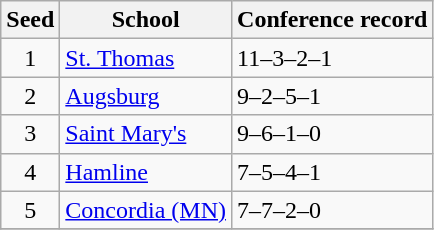<table class="wikitable">
<tr>
<th>Seed</th>
<th>School</th>
<th>Conference record</th>
</tr>
<tr>
<td align=center>1</td>
<td><a href='#'>St. Thomas</a></td>
<td>11–3–2–1</td>
</tr>
<tr>
<td align=center>2</td>
<td><a href='#'>Augsburg</a></td>
<td>9–2–5–1</td>
</tr>
<tr>
<td align=center>3</td>
<td><a href='#'>Saint Mary's</a></td>
<td>9–6–1–0</td>
</tr>
<tr>
<td align=center>4</td>
<td><a href='#'>Hamline</a></td>
<td>7–5–4–1</td>
</tr>
<tr>
<td align=center>5</td>
<td><a href='#'>Concordia (MN)</a></td>
<td>7–7–2–0</td>
</tr>
<tr>
</tr>
</table>
